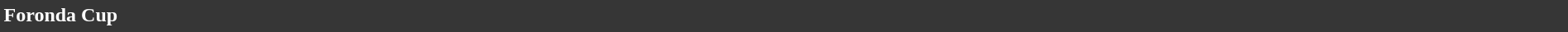<table style="width: 100%; background:#363636; color:white;">
<tr>
<td><strong>Foronda Cup</strong></td>
</tr>
<tr>
</tr>
</table>
